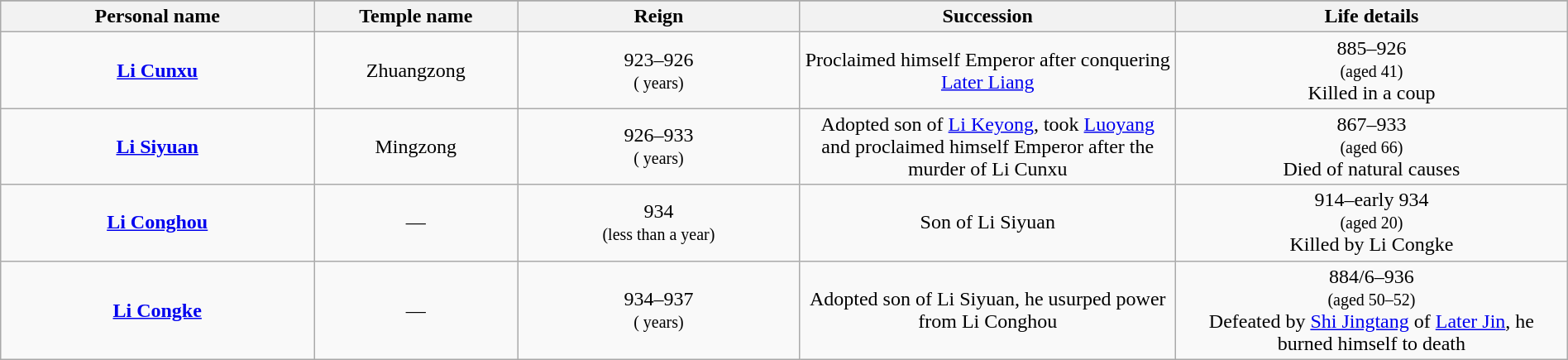<table class="wikitable plainrowheaders" style="text-align:center; width:100%;">
<tr>
</tr>
<tr>
<th scope="col" width="20%">Personal name</th>
<th scope="col" width="13%">Temple name</th>
<th scope="col" width="18%">Reign</th>
<th scope="col" width="24%">Succession</th>
<th scope="col" width="25%">Life details</th>
</tr>
<tr>
<td><strong><a href='#'>Li Cunxu</a></strong><br></td>
<td>Zhuangzong<br></td>
<td>923–926<br><small>( years)</small><br><small></small></td>
<td>Proclaimed himself Emperor after conquering <a href='#'>Later Liang</a></td>
<td>885–926<br><small>(aged 41)</small><br>Killed in a coup</td>
</tr>
<tr>
<td><strong><a href='#'>Li Siyuan</a></strong><br></td>
<td>Mingzong<br></td>
<td>926–933<br><small>( years)</small><br><small></small></td>
<td>Adopted son of <a href='#'>Li Keyong</a>, took <a href='#'>Luoyang</a> and proclaimed himself Emperor after the murder of Li Cunxu</td>
<td>867–933<br><small>(aged 66)</small><br>Died of natural causes</td>
</tr>
<tr>
<td><strong><a href='#'>Li Conghou</a></strong><br></td>
<td>—</td>
<td>934<br><small>(less than a year)</small><br><small></small></td>
<td>Son of Li Siyuan</td>
<td>914–early 934<br><small>(aged 20)</small><br>Killed by Li Congke</td>
</tr>
<tr>
<td><strong><a href='#'>Li Congke</a></strong><br></td>
<td>—</td>
<td>934–937<br><small>( years)</small><br><small></small></td>
<td>Adopted son of Li Siyuan, he usurped power from Li Conghou</td>
<td>884/6–936<br><small>(aged 50–52)</small><br>Defeated by <a href='#'>Shi Jingtang</a> of <a href='#'>Later Jin</a>, he burned himself to death</td>
</tr>
</table>
